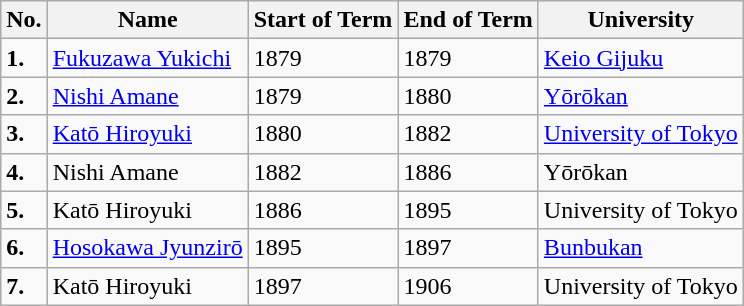<table class=wikitable>
<tr>
<th>No.</th>
<th>Name</th>
<th>Start of Term</th>
<th>End of Term</th>
<th>University</th>
</tr>
<tr>
<td><strong>1.</strong></td>
<td><a href='#'>Fukuzawa Yukichi</a></td>
<td>1879</td>
<td>1879</td>
<td><a href='#'>Keio Gijuku</a></td>
</tr>
<tr>
<td><strong>2.</strong></td>
<td><a href='#'>Nishi Amane</a></td>
<td>1879</td>
<td>1880</td>
<td><a href='#'>Yōrōkan</a></td>
</tr>
<tr>
<td><strong>3.</strong></td>
<td><a href='#'>Katō Hiroyuki</a></td>
<td>1880</td>
<td>1882</td>
<td><a href='#'>University of Tokyo</a></td>
</tr>
<tr>
<td><strong>4.</strong></td>
<td>Nishi Amane</td>
<td>1882</td>
<td>1886</td>
<td>Yōrōkan</td>
</tr>
<tr>
<td><strong>5.</strong></td>
<td>Katō Hiroyuki</td>
<td>1886</td>
<td>1895</td>
<td>University of Tokyo</td>
</tr>
<tr>
<td><strong>6.</strong></td>
<td><a href='#'>Hosokawa Jyunzirō</a></td>
<td>1895</td>
<td>1897</td>
<td><a href='#'>Bunbukan</a></td>
</tr>
<tr>
<td><strong>7.</strong></td>
<td>Katō Hiroyuki</td>
<td>1897</td>
<td>1906</td>
<td>University of Tokyo</td>
</tr>
</table>
